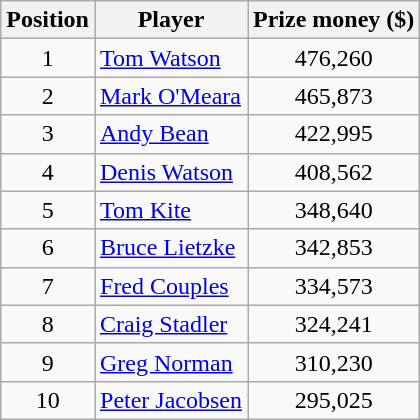<table class="wikitable">
<tr>
<th>Position</th>
<th>Player</th>
<th>Prize money ($)</th>
</tr>
<tr>
<td align=center>1</td>
<td> <a href='#'>Tom Watson</a></td>
<td align=center>476,260</td>
</tr>
<tr>
<td align=center>2</td>
<td> <a href='#'>Mark O'Meara</a></td>
<td align=center>465,873</td>
</tr>
<tr>
<td align=center>3</td>
<td> <a href='#'>Andy Bean</a></td>
<td align=center>422,995</td>
</tr>
<tr>
<td align=center>4</td>
<td> <a href='#'>Denis Watson</a></td>
<td align=center>408,562</td>
</tr>
<tr>
<td align=center>5</td>
<td> <a href='#'>Tom Kite</a></td>
<td align=center>348,640</td>
</tr>
<tr>
<td align=center>6</td>
<td> <a href='#'>Bruce Lietzke</a></td>
<td align=center>342,853</td>
</tr>
<tr>
<td align=center>7</td>
<td> <a href='#'>Fred Couples</a></td>
<td align=center>334,573</td>
</tr>
<tr>
<td align=center>8</td>
<td> <a href='#'>Craig Stadler</a></td>
<td align=center>324,241</td>
</tr>
<tr>
<td align=center>9</td>
<td> <a href='#'>Greg Norman</a></td>
<td align=center>310,230</td>
</tr>
<tr>
<td align=center>10</td>
<td> <a href='#'>Peter Jacobsen</a></td>
<td align=center>295,025</td>
</tr>
</table>
